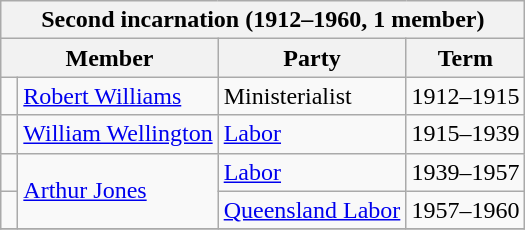<table class="wikitable">
<tr>
<th colspan="4">Second incarnation (1912–1960, 1 member)</th>
</tr>
<tr>
<th colspan="2">Member</th>
<th>Party</th>
<th>Term</th>
</tr>
<tr>
<td> </td>
<td><a href='#'>Robert Williams</a></td>
<td>Ministerialist</td>
<td>1912–1915</td>
</tr>
<tr>
<td> </td>
<td><a href='#'>William Wellington</a></td>
<td><a href='#'>Labor</a></td>
<td>1915–1939</td>
</tr>
<tr>
<td> </td>
<td rowspan="2"><a href='#'>Arthur Jones</a></td>
<td><a href='#'>Labor</a></td>
<td>1939–1957</td>
</tr>
<tr>
<td> </td>
<td><a href='#'>Queensland Labor</a></td>
<td>1957–1960</td>
</tr>
<tr>
</tr>
</table>
